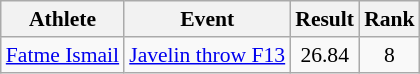<table class=wikitable style="font-size:90%">
<tr>
<th>Athlete</th>
<th>Event</th>
<th>Result</th>
<th>Rank</th>
</tr>
<tr align=center>
<td align=left><a href='#'>Fatme Ismail</a></td>
<td align=left><a href='#'>Javelin throw F13</a></td>
<td>26.84</td>
<td>8</td>
</tr>
</table>
